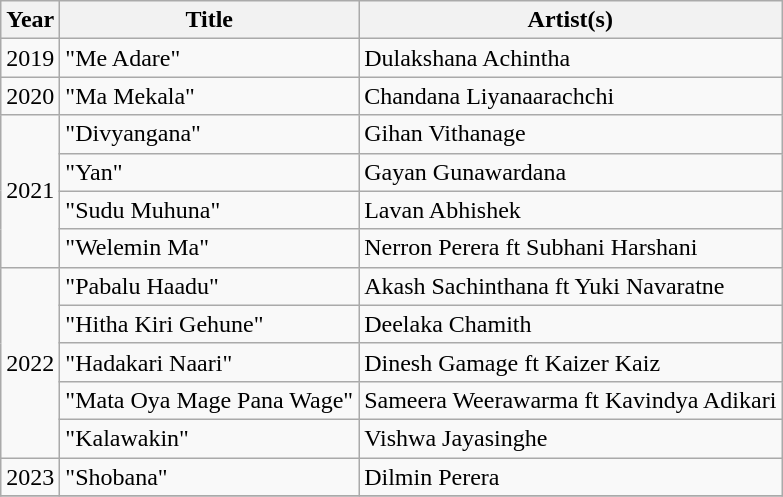<table class="wikitable">
<tr>
<th>Year</th>
<th>Title</th>
<th>Artist(s)</th>
</tr>
<tr>
<td>2019</td>
<td>"Me Adare"</td>
<td>Dulakshana Achintha</td>
</tr>
<tr>
<td>2020</td>
<td>"Ma Mekala"</td>
<td>Chandana Liyanaarachchi</td>
</tr>
<tr>
<td rowspan="4">2021</td>
<td>"Divyangana"</td>
<td>Gihan Vithanage</td>
</tr>
<tr>
<td>"Yan"</td>
<td>Gayan Gunawardana</td>
</tr>
<tr>
<td>"Sudu Muhuna"</td>
<td>Lavan Abhishek</td>
</tr>
<tr>
<td>"Welemin Ma"</td>
<td>Nerron Perera ft Subhani Harshani</td>
</tr>
<tr>
<td rowspan="5">2022</td>
<td>"Pabalu Haadu"</td>
<td>Akash Sachinthana ft Yuki Navaratne</td>
</tr>
<tr>
<td>"Hitha Kiri Gehune"</td>
<td>Deelaka Chamith</td>
</tr>
<tr>
<td>"Hadakari Naari"</td>
<td>Dinesh Gamage ft Kaizer Kaiz</td>
</tr>
<tr>
<td>"Mata Oya Mage Pana Wage"</td>
<td>Sameera Weerawarma ft Kavindya Adikari</td>
</tr>
<tr>
<td>"Kalawakin"</td>
<td>Vishwa Jayasinghe</td>
</tr>
<tr>
<td rowspan="1">2023</td>
<td>"Shobana"</td>
<td>Dilmin Perera</td>
</tr>
<tr>
</tr>
</table>
